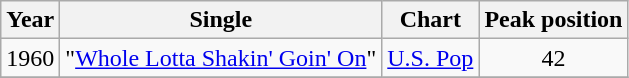<table class="wikitable">
<tr>
<th>Year</th>
<th>Single</th>
<th>Chart</th>
<th>Peak position</th>
</tr>
<tr>
<td rowspan="1">1960</td>
<td rowspan="1">"<a href='#'>Whole Lotta Shakin' Goin' On</a>"</td>
<td rowspan="1"><a href='#'>U.S. Pop</a></td>
<td align="center">42</td>
</tr>
<tr>
</tr>
</table>
